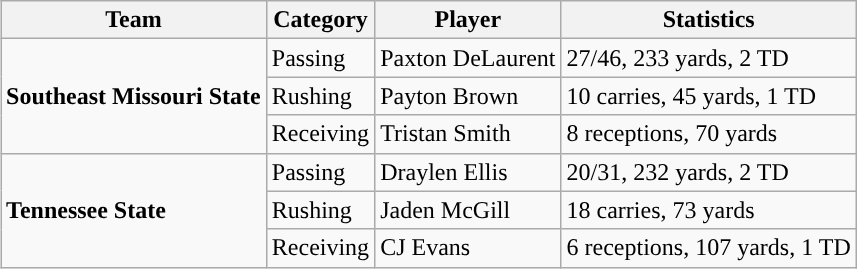<table class="wikitable" style="float: right;">
<tr>
<th>Team</th>
<th>Category</th>
<th>Player</th>
<th>Statistics</th>
</tr>
<tr>
<td rowspan=3><strong>Southeast Missouri State</strong></td>
<td>Passing</td>
<td>Paxton DeLaurent</td>
<td>27/46, 233 yards, 2 TD</td>
</tr>
<tr>
<td>Rushing</td>
<td>Payton Brown</td>
<td>10 carries, 45 yards, 1 TD</td>
</tr>
<tr>
<td>Receiving</td>
<td>Tristan Smith</td>
<td>8 receptions, 70 yards</td>
</tr>
<tr>
<td rowspan=3><strong>Tennessee State</strong></td>
<td>Passing</td>
<td>Draylen Ellis</td>
<td>20/31, 232 yards, 2 TD</td>
</tr>
<tr>
<td>Rushing</td>
<td>Jaden McGill</td>
<td>18 carries, 73 yards</td>
</tr>
<tr>
<td>Receiving</td>
<td>CJ Evans</td>
<td>6 receptions, 107 yards, 1 TD</td>
</tr>
</table>
